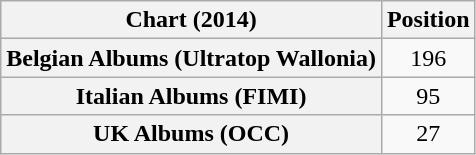<table class="wikitable sortable plainrowheaders" style="text-align:center">
<tr>
<th scope="col">Chart (2014)</th>
<th scope="col">Position</th>
</tr>
<tr>
<th scope="row">Belgian Albums (Ultratop Wallonia)</th>
<td>196</td>
</tr>
<tr>
<th scope="row">Italian Albums (FIMI)</th>
<td>95</td>
</tr>
<tr>
<th scope="row">UK Albums (OCC)</th>
<td>27</td>
</tr>
</table>
